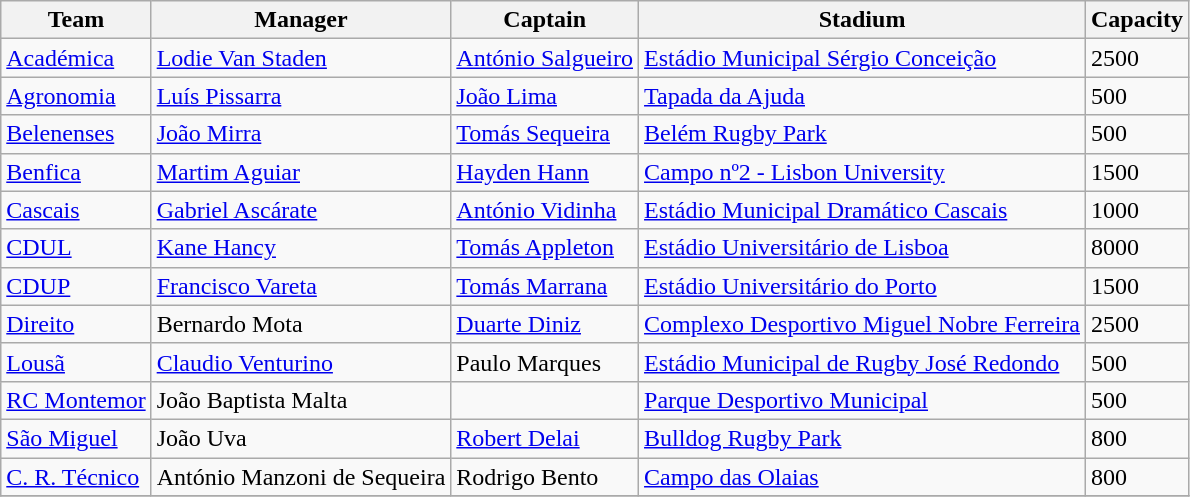<table class="wikitable sortable">
<tr>
<th>Team</th>
<th>Manager</th>
<th>Captain</th>
<th>Stadium</th>
<th>Capacity</th>
</tr>
<tr>
<td><a href='#'>Académica</a></td>
<td> <a href='#'>Lodie Van Staden</a></td>
<td> <a href='#'>António Salgueiro</a></td>
<td><a href='#'>Estádio Municipal Sérgio Conceição</a></td>
<td>2500</td>
</tr>
<tr>
<td><a href='#'>Agronomia</a></td>
<td> <a href='#'>Luís Pissarra</a></td>
<td> <a href='#'>João Lima</a></td>
<td><a href='#'>Tapada da Ajuda</a></td>
<td>500</td>
</tr>
<tr>
<td><a href='#'>Belenenses</a></td>
<td> <a href='#'>João Mirra</a></td>
<td> <a href='#'>Tomás Sequeira</a></td>
<td><a href='#'>Belém Rugby Park</a></td>
<td>500</td>
</tr>
<tr>
<td><a href='#'>Benfica</a></td>
<td> <a href='#'>Martim Aguiar</a></td>
<td> <a href='#'>Hayden Hann</a></td>
<td><a href='#'>Campo nº2 - Lisbon University</a></td>
<td>1500</td>
</tr>
<tr>
<td><a href='#'>Cascais</a></td>
<td> <a href='#'>Gabriel Ascárate</a></td>
<td> <a href='#'>António Vidinha</a></td>
<td><a href='#'>Estádio Municipal Dramático Cascais</a></td>
<td>1000</td>
</tr>
<tr>
<td><a href='#'>CDUL</a></td>
<td> <a href='#'>Kane Hancy</a></td>
<td> <a href='#'>Tomás Appleton</a></td>
<td><a href='#'>Estádio Universitário de Lisboa</a></td>
<td>8000</td>
</tr>
<tr>
<td><a href='#'>CDUP</a></td>
<td> <a href='#'>Francisco Vareta</a></td>
<td> <a href='#'>Tomás Marrana</a></td>
<td><a href='#'>Estádio Universitário do Porto</a></td>
<td>1500</td>
</tr>
<tr>
<td><a href='#'>Direito</a></td>
<td> Bernardo Mota</td>
<td> <a href='#'>Duarte Diniz</a></td>
<td><a href='#'>Complexo Desportivo Miguel Nobre Ferreira</a></td>
<td>2500</td>
</tr>
<tr>
<td><a href='#'>Lousã</a></td>
<td> <a href='#'>Claudio Venturino</a></td>
<td> Paulo Marques</td>
<td><a href='#'>Estádio Municipal de Rugby José Redondo</a></td>
<td>500</td>
</tr>
<tr>
<td><a href='#'>RC Montemor</a></td>
<td> João Baptista Malta</td>
<td></td>
<td><a href='#'>Parque Desportivo Municipal</a></td>
<td>500</td>
</tr>
<tr>
<td><a href='#'>São Miguel</a></td>
<td> João Uva</td>
<td> <a href='#'>Robert Delai</a></td>
<td><a href='#'> Bulldog Rugby Park</a></td>
<td>800</td>
</tr>
<tr>
<td><a href='#'>C. R. Técnico</a></td>
<td> António Manzoni de Sequeira</td>
<td> Rodrigo Bento</td>
<td><a href='#'>Campo das Olaias</a></td>
<td>800</td>
</tr>
<tr>
</tr>
</table>
